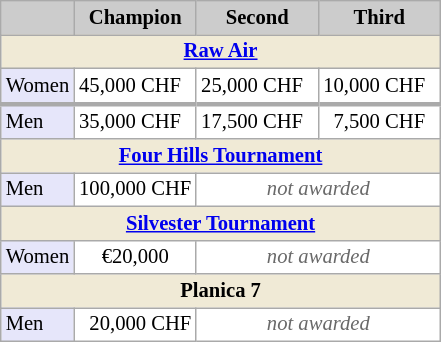<table class="wikitable" style="background:#fff; font-size:86%">
<tr style="background:#ccc; text-align:center;">
<th style="background:#ccc;"></th>
<th style="background:#ccc;">Champion</th>
<th style="background:#ccc;">Second</th>
<th style="background:#ccc;">Third</th>
</tr>
<tr>
<td align=center colspan=4 bgcolor=#F0EAD6><strong><a href='#'>Raw Air</a></strong></td>
</tr>
<tr>
<td bgcolor=#E6E6FA>Women</td>
<td align=right>45,000 CHF  </td>
<td align=right>25,000 CHF  </td>
<td align=right>10,000 CHF  </td>
</tr>
<tr>
<td bgcolor=#E6E6FA style="border-top-width:3px">Men</td>
<td align=right style="border-top-width:3px">35,000 CHF  </td>
<td align=right style="border-top-width:3px">17,500 CHF  </td>
<td align=right style="border-top-width:3px">7,500 CHF  </td>
</tr>
<tr>
<td align=center colspan=4 bgcolor=#F0EAD6><strong><a href='#'>Four Hills Tournament</a></strong></td>
</tr>
<tr>
<td bgcolor=#E6E6FA>Men</td>
<td align=right>100,000 CHF</td>
<td align=center colspan=2 style=color:#696969><em>not awarded</em></td>
</tr>
<tr>
<td align=center colspan=4 bgcolor=#F0EAD6><strong><a href='#'>Silvester Tournament</a></strong></td>
</tr>
<tr>
<td bgcolor=#E6E6FA>Women</td>
<td align=center>€20,000</td>
<td align=center colspan=2 style=color:#696969><em>not awarded</em></td>
</tr>
<tr>
<td align=center colspan=4 bgcolor=#F0EAD6><strong>Planica 7</strong></td>
</tr>
<tr>
<td bgcolor=#E6E6FA>Men</td>
<td align=right>20,000 CHF</td>
<td align=center colspan=2 style=color:#696969><em>not awarded</em></td>
</tr>
</table>
